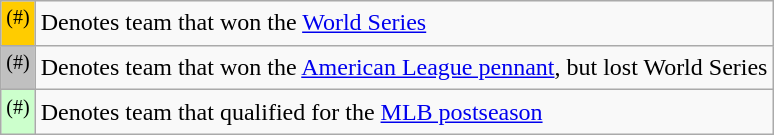<table class="wikitable">
<tr>
<td bgcolor=#FFCC00 align=center width=10px><sup>(#)</sup></td>
<td>Denotes team that won the <a href='#'>World Series</a></td>
</tr>
<tr>
<td bgcolor=#C0C0C0 align=center width=10px><sup>(#)</sup></td>
<td>Denotes team that won the <a href='#'>American League pennant</a>, but lost World Series</td>
</tr>
<tr>
<td bgcolor=#CCFFCC align=center width=10px><sup>(#)</sup></td>
<td>Denotes team that qualified for the <a href='#'>MLB postseason</a></td>
</tr>
</table>
